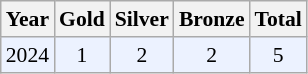<table class="sortable wikitable" style="font-size: 90%;">
<tr>
<th>Year</th>
<th>Gold</th>
<th>Silver</th>
<th>Bronze</th>
<th>Total</th>
</tr>
<tr style="background:#ECF2FF">
<td align="center">2024</td>
<td align="center">1</td>
<td align="center">2</td>
<td align="center">2</td>
<td align="center">5</td>
</tr>
</table>
